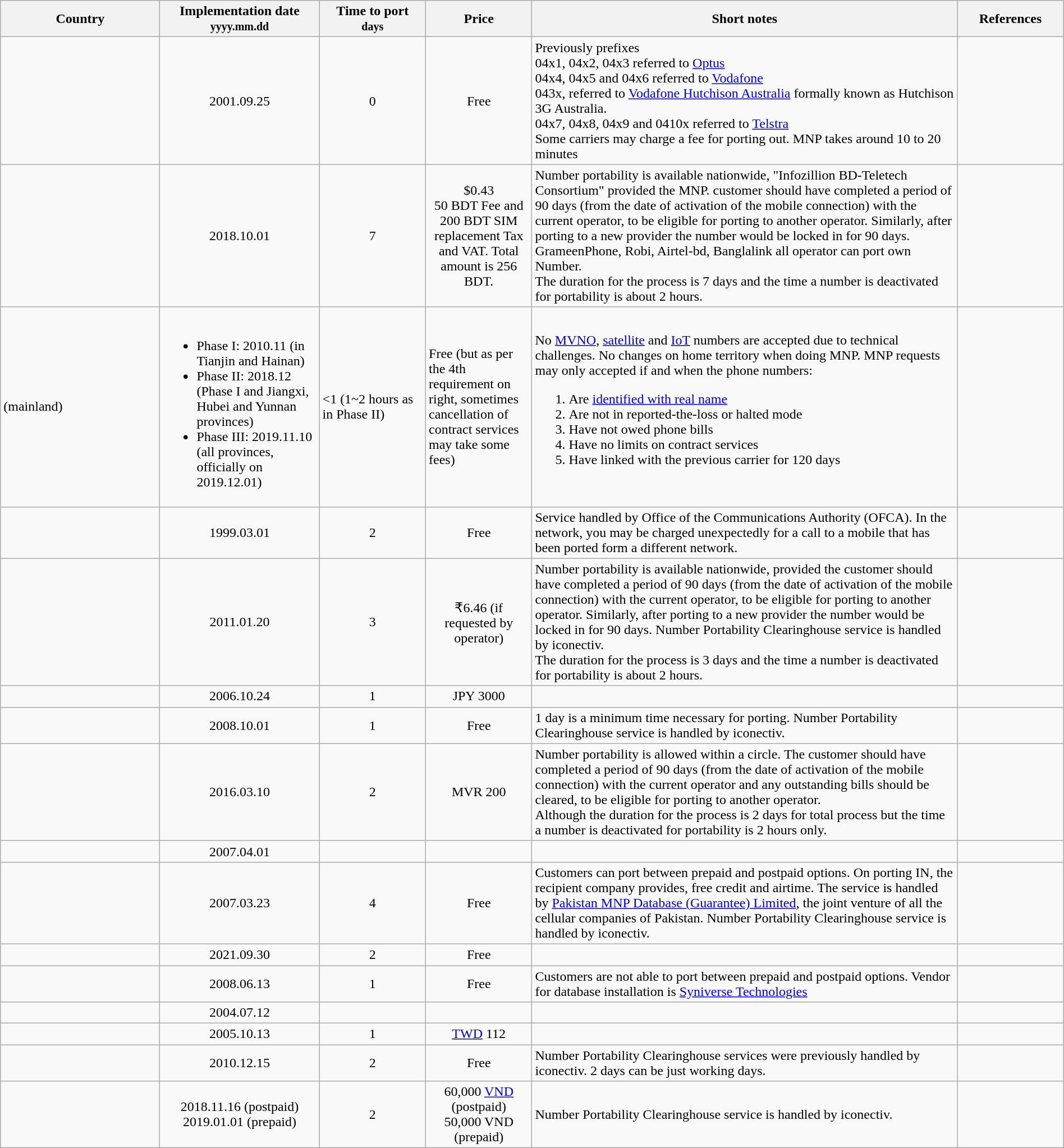<table class="wikitable sortable" style="width:100%;">
<tr>
<th style="width:15%;">Country</th>
<th style="width:15%;">Implementation date<br><small>yyyy.mm.dd</small></th>
<th style="width:10%;">Time to port<br><small>days</small></th>
<th style="width:10%;">Price</th>
<th style="width:40%;" class="unsortable">Short notes</th>
<th style="width:10%;" class="unsortable">References</th>
</tr>
<tr>
<td></td>
<td style="text-align:center;">2001.09.25</td>
<td style="text-align:center;">0</td>
<td style="text-align:center;">Free</td>
<td>Previously prefixes<br>04x1, 04x2, 04x3 referred to <a href='#'>Optus</a><br>04x4, 04x5 and 04x6 referred to <a href='#'>Vodafone</a><br>043x, referred to <a href='#'>Vodafone Hutchison Australia</a> formally known as Hutchison 3G Australia.<br>04x7, 04x8, 04x9 and 0410x referred to <a href='#'>Telstra</a><br>Some carriers may charge a fee for porting out. MNP takes around 10 to 20 minutes</td>
<td></td>
</tr>
<tr>
<td></td>
<td style="text-align:center;">2018.10.01</td>
<td style="text-align:center;">7</td>
<td style="text-align:center;">$0.43<br>50 BDT Fee and 200 BDT SIM replacement Tax and VAT. Total amount is 256 BDT.</td>
<td>Number portability is available nationwide, "Infozillion BD-Teletech Consortium" provided the MNP. customer should have completed a period of 90 days (from the date of activation of the mobile connection) with the current operator, to be eligible for porting to another operator. Similarly, after porting to a new provider the number would be locked in for 90 days.<br>GrameenPhone, Robi, Airtel-bd, Banglalink all operator can port own Number.<br>The duration for the process is 7 days and the time a number is deactivated for portability is about 2 hours.</td>
<td></td>
</tr>
<tr>
<td> (mainland)</td>
<td><br><ul><li>Phase I: 2010.11 (in Tianjin and Hainan)</li><li>Phase II: 2018.12 (Phase I and Jiangxi, Hubei and Yunnan provinces)</li><li>Phase III: 2019.11.10 (all provinces, officially on 2019.12.01)</li></ul></td>
<td><1 (1~2 hours as in Phase II)</td>
<td>Free (but as per the 4th requirement on right, sometimes cancellation of contract services may take some fees)</td>
<td>No <a href='#'>MVNO</a>, <a href='#'>satellite</a> and <a href='#'>IoT</a> numbers are accepted due to technical challenges. No changes on home territory when doing MNP. MNP requests may only accepted if and when the phone numbers:<br><ol><li>Are <a href='#'>identified with real name</a></li><li>Are not in reported-the-loss or halted mode</li><li>Have not owed phone bills</li><li>Have no limits on contract services</li><li>Have linked with the previous carrier for 120 days</li></ol></td>
<td></td>
</tr>
<tr>
<td></td>
<td style="text-align:center;">1999.03.01</td>
<td style="text-align:center;">2</td>
<td style="text-align:center;">Free</td>
<td>Service handled by Office of the Communications Authority (OFCA). In the network, you may be charged unexpectedly for a call to a mobile that has been ported form a different network.</td>
<td></td>
</tr>
<tr>
<td></td>
<td style="text-align:center;">2011.01.20</td>
<td style="text-align:center;">3</td>
<td style="text-align:center;">₹6.46 (if requested by operator)</td>
<td>Number portability is available nationwide, provided the customer should have completed a period of 90 days (from the date of activation of the mobile connection) with the current operator, to be eligible for porting to another operator. Similarly, after porting to a new provider the number would be locked in for 90 days. Number Portability Clearinghouse service is handled by iconectiv.<br>The duration for the process is 3 days and the time a number is deactivated for portability is about 2 hours.</td>
<td><br>
</td>
</tr>
<tr>
<td></td>
<td style="text-align:center;">2006.10.24</td>
<td style="text-align:center;">1</td>
<td style="text-align:center;">JPY 3000</td>
<td></td>
<td></td>
</tr>
<tr>
<td></td>
<td style="text-align:center;">2008.10.01</td>
<td style="text-align:center;">1</td>
<td style="text-align:center;">Free</td>
<td>1 day is a minimum time necessary for porting. Number Portability Clearinghouse service is handled by iconectiv.</td>
<td></td>
</tr>
<tr>
<td></td>
<td style="text-align:center;">2016.03.10</td>
<td style="text-align:center;">2</td>
<td style="text-align:center;">MVR 200</td>
<td>Number portability is allowed within a circle. The customer should have completed a period of 90 days (from the date of activation of the mobile connection) with the current operator and any outstanding bills should be cleared, to be eligible for porting to another operator.<br>Although the duration for the process is 2 days for total process but the time a number is deactivated for portability is 2 hours only.</td>
<td><br>
</td>
</tr>
<tr>
<td></td>
<td style="text-align:center;">2007.04.01</td>
<td style="text-align:center;"></td>
<td style="text-align:center;"></td>
<td></td>
<td></td>
</tr>
<tr>
<td></td>
<td style="text-align:center;">2007.03.23</td>
<td style="text-align:center;">4</td>
<td style="text-align:center;">Free</td>
<td>Customers can port between prepaid and postpaid options. On porting IN, the recipient company provides, free credit and airtime. The service is handled by <a href='#'>Pakistan MNP Database (Guarantee) Limited</a>, the joint venture of all the cellular companies of Pakistan. Number Portability Clearinghouse service is handled by iconectiv.</td>
<td></td>
</tr>
<tr>
<td></td>
<td style="text-align:center;">2021.09.30</td>
<td style="text-align:center;">2</td>
<td style="text-align:center;">Free</td>
<td></td>
<td></td>
</tr>
<tr>
<td></td>
<td style="text-align:center;">2008.06.13</td>
<td style="text-align:center;">1</td>
<td style="text-align:center;">Free</td>
<td>Customers are not able to port between prepaid and postpaid options. Vendor for database installation is <a href='#'>Syniverse Technologies</a></td>
<td></td>
</tr>
<tr>
<td></td>
<td style="text-align:center;">2004.07.12</td>
<td style="text-align:center;"></td>
<td style="text-align:center;"></td>
<td></td>
<td></td>
</tr>
<tr>
<td></td>
<td style="text-align:center;">2005.10.13</td>
<td style="text-align:center;">1</td>
<td style="text-align:center;"><a href='#'>TWD</a> 112</td>
<td></td>
<td></td>
</tr>
<tr>
<td></td>
<td style="text-align:center;">2010.12.15</td>
<td style="text-align:center;">2</td>
<td style="text-align:center;">Free</td>
<td>Number Portability Clearinghouse services were previously handled by iconectiv. 2 days can be just working days.</td>
<td></td>
</tr>
<tr>
<td></td>
<td style="text-align:center;">2018.11.16 (postpaid)<br>2019.01.01 (prepaid)</td>
<td style="text-align:center;">2</td>
<td style="text-align:center;">60,000 <a href='#'>VND</a> (postpaid)<br>50,000 VND (prepaid)</td>
<td>Number Portability Clearinghouse service is handled by iconectiv.</td>
<td></td>
</tr>
</table>
